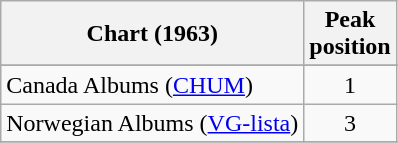<table class="wikitable">
<tr>
<th scope="col">Chart (1963)</th>
<th scope="col">Peak<br>position</th>
</tr>
<tr>
</tr>
<tr>
<td>Canada Albums (<a href='#'>CHUM</a>)</td>
<td align=center>1</td>
</tr>
<tr>
<td>Norwegian Albums (<a href='#'>VG-lista</a>)</td>
<td align=center>3</td>
</tr>
<tr>
</tr>
</table>
